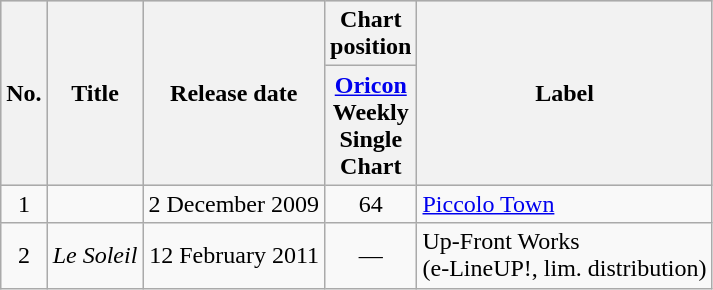<table class="wikitable" style="text-align:center">
<tr bgcolor="#CCCCCC">
<th rowspan="2">No.</th>
<th rowspan="2">Title</th>
<th rowspan="2">Release date</th>
<th>Chart<br>position</th>
<th rowspan="2">Label</th>
</tr>
<tr>
<th><a href='#'>Oricon</a><br>Weekly<br>Single<br>Chart<br></th>
</tr>
<tr>
<td>1</td>
<td align="left"></td>
<td align="right">2 December 2009</td>
<td>64</td>
<td align="left"><a href='#'>Piccolo Town</a></td>
</tr>
<tr>
<td>2</td>
<td align="left"><em>Le Soleil</em></td>
<td align="right">12 February 2011</td>
<td>—</td>
<td align="left">Up-Front Works<br>(e-LineUP!, lim. distribution)</td>
</tr>
</table>
